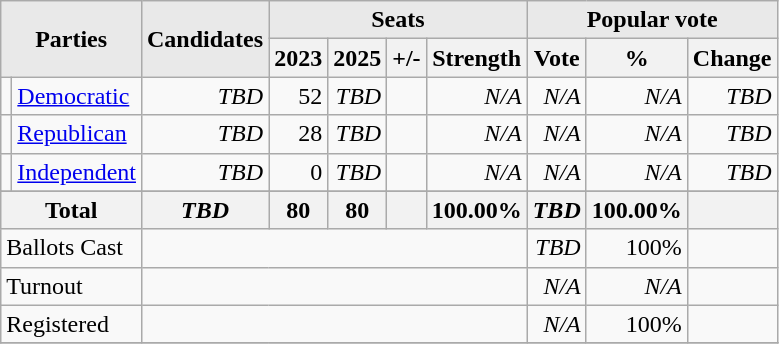<table class=wikitable>
<tr>
<th style="background-color:#E9E9E9" align=center rowspan= 2 colspan=2>Parties</th>
<th style="background-color:#E9E9E9" align=center rowspan= 2>Candidates</th>
<th style="background-color:#E9E9E9" align=center colspan=4>Seats</th>
<th style="background-color:#E9E9E9" align=center colspan=3>Popular vote</th>
</tr>
<tr>
<th align=center>2023</th>
<th align=center>2025</th>
<th align=center>+/-</th>
<th align=center>Strength</th>
<th align=center>Vote</th>
<th align=center>%</th>
<th align=center>Change</th>
</tr>
<tr>
<td></td>
<td align=left><a href='#'>Democratic</a></td>
<td align=right><em>TBD</em></td>
<td align=right>52</td>
<td align=right><em>TBD</em></td>
<td align=right></td>
<td align=right><em>N/A</em></td>
<td align=right><em>N/A</em></td>
<td align=right><em>N/A</em></td>
<td align=right><em>TBD</em></td>
</tr>
<tr>
<td></td>
<td align=left><a href='#'>Republican</a></td>
<td align=right><em>TBD</em></td>
<td align=right>28</td>
<td align=right><em>TBD</em></td>
<td align=right></td>
<td align=right><em>N/A</em></td>
<td align=right><em>N/A</em></td>
<td align=right><em>N/A</em></td>
<td align=right><em>TBD</em></td>
</tr>
<tr>
<td></td>
<td><a href='#'>Independent</a></td>
<td align=right><em>TBD</em></td>
<td align=right>0</td>
<td align=right><em>TBD</em></td>
<td align=right></td>
<td align=right><em>N/A</em></td>
<td align=right><em>N/A</em></td>
<td align=right><em>N/A</em></td>
<td align=right><em>TBD</em></td>
</tr>
<tr>
</tr>
<tr>
<th align=center colspan="2">Total</th>
<th align=center><em>TBD</em></th>
<th align=center>80</th>
<th align=center>80</th>
<th align=center></th>
<th align=center>100.00%</th>
<th align=center><em>TBD</em></th>
<th align=center>100.00%</th>
<th align=center></th>
</tr>
<tr>
<td align=left colspan="2">Ballots Cast</td>
<td colspan=5></td>
<td align=right><em>TBD</em></td>
<td align=right>100%</td>
<td align=right></td>
</tr>
<tr>
<td align=left colspan="2">Turnout</td>
<td colspan=5></td>
<td align=right><em>N/A</em></td>
<td align=right><em>N/A</em></td>
<td align=right></td>
</tr>
<tr>
<td align=left colspan="2">Registered</td>
<td colspan=5></td>
<td align=right><em>N/A</em></td>
<td align=right>100%</td>
<td align=right></td>
</tr>
<tr>
</tr>
</table>
